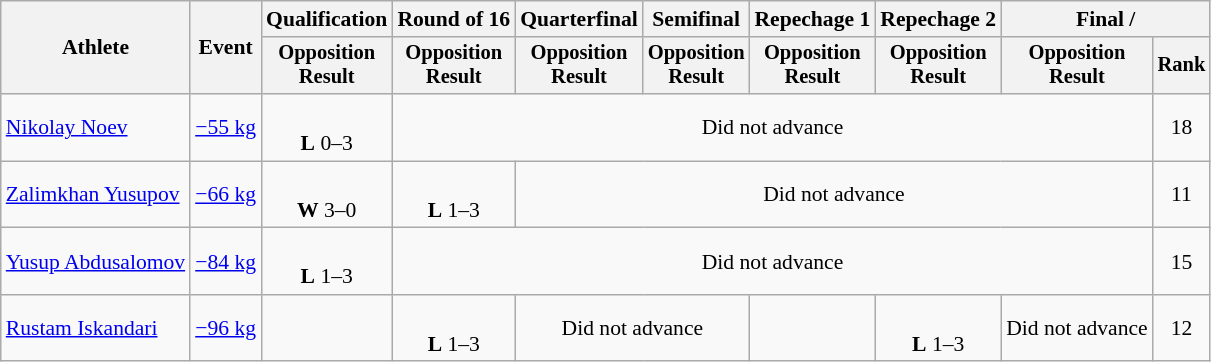<table class="wikitable" style="font-size:90%">
<tr>
<th rowspan="2">Athlete</th>
<th rowspan="2">Event</th>
<th>Qualification</th>
<th>Round of 16</th>
<th>Quarterfinal</th>
<th>Semifinal</th>
<th>Repechage 1</th>
<th>Repechage 2</th>
<th colspan=2>Final / </th>
</tr>
<tr style="font-size: 95%">
<th>Opposition<br>Result</th>
<th>Opposition<br>Result</th>
<th>Opposition<br>Result</th>
<th>Opposition<br>Result</th>
<th>Opposition<br>Result</th>
<th>Opposition<br>Result</th>
<th>Opposition<br>Result</th>
<th>Rank</th>
</tr>
<tr align=center>
<td align=left><a href='#'>Nikolay Noev</a></td>
<td align=left><a href='#'>−55 kg</a></td>
<td><br><strong>L</strong> 0–3 <sup></sup></td>
<td colspan=6>Did not advance</td>
<td>18</td>
</tr>
<tr align=center>
<td align=left><a href='#'>Zalimkhan Yusupov</a></td>
<td align=left><a href='#'>−66 kg</a></td>
<td><br><strong>W</strong> 3–0 <sup></sup></td>
<td><br><strong>L</strong> 1–3 <sup></sup></td>
<td colspan=5>Did not advance</td>
<td>11</td>
</tr>
<tr align=center>
<td align=left><a href='#'>Yusup Abdusalomov</a></td>
<td align=left><a href='#'>−84 kg</a></td>
<td><br><strong>L</strong> 1–3 <sup></sup></td>
<td colspan=6>Did not advance</td>
<td>15</td>
</tr>
<tr align=center>
<td align=left><a href='#'>Rustam Iskandari</a></td>
<td align=left><a href='#'>−96 kg</a></td>
<td></td>
<td><br><strong>L</strong> 1–3 <sup> </sup></td>
<td colspan=2>Did not advance</td>
<td></td>
<td><br><strong>L</strong> 1–3 <sup> </sup></td>
<td>Did not advance</td>
<td>12</td>
</tr>
</table>
